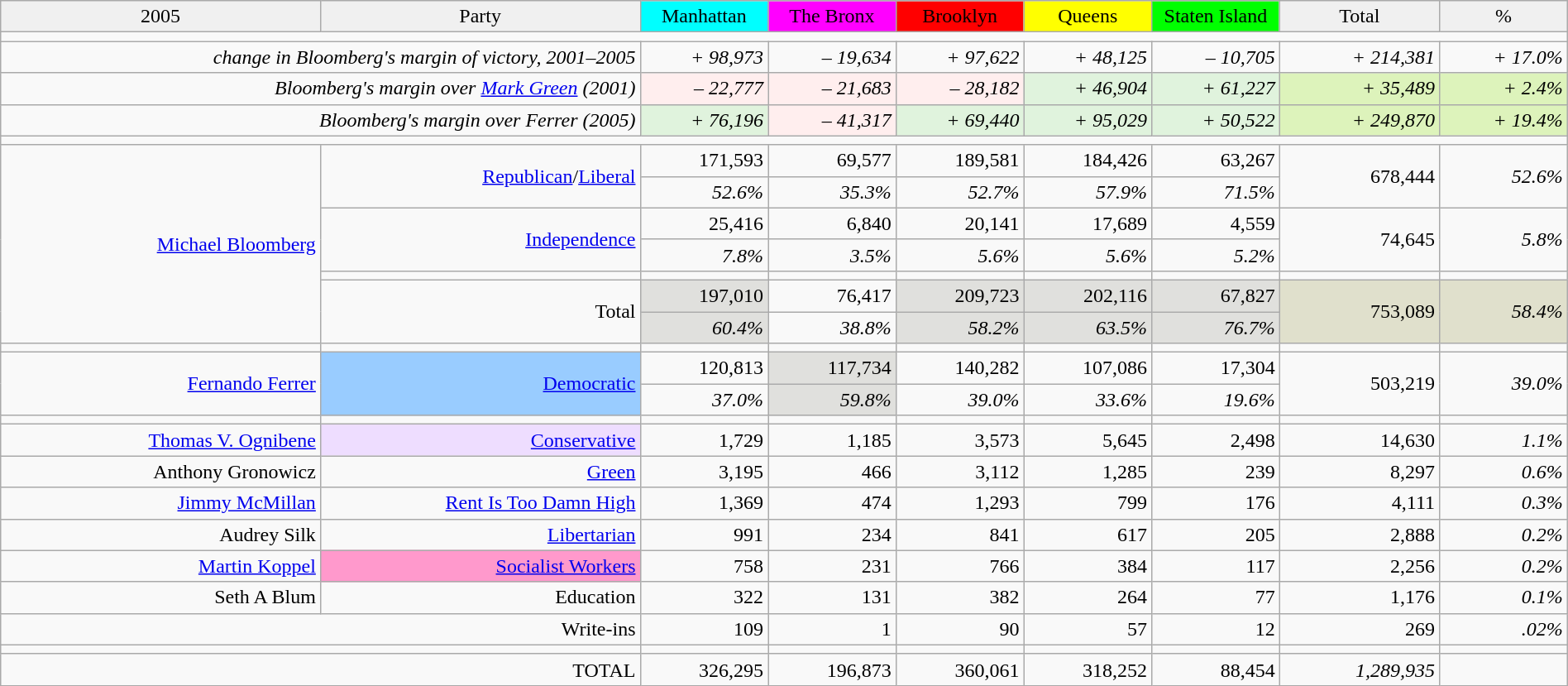<table class="wikitable" style="width:100%; text-align:right;">
<tr style="text-align:center;">
<td style="width:20%; background:#f0f0f0;">2005</td>
<td style="width:20%; background:#f0f0f0;">Party</td>
<td style="width:8%; background:aqua;">Manhattan</td>
<td style="width:8%; background:magenta;">The Bronx</td>
<td style="width:8%; background:red;">Brooklyn</td>
<td style="width:8%; background:yellow;">Queens</td>
<td style="width:8%; background:lime;">Staten Island</td>
<td style="width:10%; background:#f0f0f0;">Total</td>
<td style="width:8%; background:#f0f0f0;">%</td>
</tr>
<tr>
<td colspan="9"></td>
</tr>
<tr>
<td colspan="2"><em>change in Bloomberg's margin of victory, 2001–2005</em></td>
<td><em>+ 98,973</em></td>
<td><em>– 19,634</em></td>
<td><em>+ 97,622</em></td>
<td><em>+ 48,125</em></td>
<td><em>– 10,705</em></td>
<td><em>+ 214,381</em></td>
<td><em>+ 17.0%</em></td>
</tr>
<tr>
<td colspan="2"><em>Bloomberg's margin over <a href='#'>Mark Green</a> (2001)</em></td>
<td style="background:#fee;"><em>– 22,777</em></td>
<td style="background:#fee;"><em>– 21,683</em></td>
<td style="background:#fee;"><em>– 28,182</em></td>
<td style="background:#e0f3dd;"><em>+ 46,904</em></td>
<td style="background:#e0f3dd;"><em>+ 61,227</em></td>
<td style="background:#ddf3bb;"><em>+ 35,489</em></td>
<td style="background:#ddf3bb;"><em>+ 2.4%</em></td>
</tr>
<tr>
<td colspan="2"><em>Bloomberg's margin over Ferrer (2005)</em></td>
<td style="background:#e0f3dd;"><em>+ 76,196</em></td>
<td style="background:#fee;"><em>– 41,317</em></td>
<td style="background:#e0f3dd;"><em>+ 69,440</em></td>
<td style="background:#e0f3dd;"><em>+ 95,029</em></td>
<td style="background:#e0f3dd;"><em>+ 50,522</em></td>
<td style="background:#ddf3bb;"><em>+ 249,870</em></td>
<td style="background:#ddf3bb;"><em>+ 19.4%</em></td>
</tr>
<tr>
<td colspan="9"></td>
</tr>
<tr>
<td rowspan="7"><a href='#'>Michael Bloomberg</a></td>
<td rowspan="2"><a href='#'>Republican</a>/<a href='#'>Liberal</a></td>
<td>171,593</td>
<td>69,577</td>
<td>189,581</td>
<td>184,426</td>
<td>63,267</td>
<td rowspan="2">678,444</td>
<td rowspan="2"><em>52.6%</em></td>
</tr>
<tr>
<td><em>52.6%</em></td>
<td><em>35.3%</em></td>
<td><em>52.7%</em></td>
<td><em>57.9%</em></td>
<td><em>71.5%</em></td>
</tr>
<tr>
<td rowspan="2"><a href='#'>Independence</a></td>
<td>25,416</td>
<td>6,840</td>
<td>20,141</td>
<td>17,689</td>
<td>4,559</td>
<td rowspan="2">74,645</td>
<td rowspan="2"><em>5.8%</em></td>
</tr>
<tr>
<td><em>7.8%</em></td>
<td><em>3.5%</em></td>
<td><em>5.6%</em></td>
<td><em>5.6%</em></td>
<td><em>5.2%</em></td>
</tr>
<tr>
<td></td>
<td></td>
<td></td>
<td></td>
<td></td>
<td></td>
<td></td>
</tr>
<tr>
<td rowspan="2">Total</td>
<td style="background:#e0e0dd;">197,010</td>
<td>76,417</td>
<td style="background:#e0e0dd;">209,723</td>
<td style="background:#e0e0dd;">202,116</td>
<td style="background:#e0e0dd;">67,827</td>
<td rowspan="2" style="background:#e0e0cc;">753,089</td>
<td rowspan="2" style="background:#e0e0cc;"><em>58.4%</em></td>
</tr>
<tr>
<td style="background:#e0e0dd;"><em>60.4%</em></td>
<td><em>38.8%</em></td>
<td style="background:#e0e0dd;"><em>58.2%</em></td>
<td style="background:#e0e0dd;"><em>63.5%</em></td>
<td style="background:#e0e0dd;"><em>76.7%</em></td>
</tr>
<tr>
<td></td>
<td></td>
<td></td>
<td></td>
<td></td>
<td></td>
<td></td>
<td></td>
</tr>
<tr>
<td rowspan="2"><a href='#'>Fernando Ferrer</a></td>
<td rowspan="2" style="background:#9cf;"><a href='#'>Democratic</a></td>
<td>120,813</td>
<td style="background:#e0e0dd;">117,734</td>
<td>140,282</td>
<td>107,086</td>
<td>17,304</td>
<td rowspan="2">503,219</td>
<td rowspan="2"><em>39.0%</em></td>
</tr>
<tr>
<td><em>37.0%</em></td>
<td style="background:#e0e0dd;"><em>59.8%</em></td>
<td><em>39.0%</em></td>
<td><em>33.6%</em></td>
<td><em>19.6%</em></td>
</tr>
<tr>
<td></td>
<td></td>
<td></td>
<td></td>
<td></td>
<td></td>
<td></td>
<td></td>
</tr>
<tr>
<td><a href='#'>Thomas V. Ognibene</a></td>
<td style="background:#edf;"><a href='#'>Conservative</a></td>
<td>1,729</td>
<td>1,185</td>
<td>3,573</td>
<td>5,645</td>
<td>2,498</td>
<td>14,630</td>
<td><em>1.1%</em></td>
</tr>
<tr>
<td>Anthony Gronowicz</td>
<td><a href='#'>Green</a></td>
<td>3,195</td>
<td>466</td>
<td>3,112</td>
<td>1,285</td>
<td>239</td>
<td>8,297</td>
<td><em>0.6%</em></td>
</tr>
<tr>
<td><a href='#'>Jimmy McMillan</a></td>
<td><a href='#'>Rent Is Too Damn High</a></td>
<td>1,369</td>
<td>474</td>
<td>1,293</td>
<td>799</td>
<td>176</td>
<td>4,111</td>
<td><em>0.3%</em></td>
</tr>
<tr>
<td>Audrey Silk</td>
<td><a href='#'>Libertarian</a></td>
<td>991</td>
<td>234</td>
<td>841</td>
<td>617</td>
<td>205</td>
<td>2,888</td>
<td><em>0.2%</em></td>
</tr>
<tr>
<td><a href='#'>Martin Koppel</a></td>
<td style="background:#f9c;"><a href='#'>Socialist Workers</a></td>
<td>758</td>
<td>231</td>
<td>766</td>
<td>384</td>
<td>117</td>
<td>2,256</td>
<td><em>0.2%</em></td>
</tr>
<tr>
<td>Seth A Blum</td>
<td>Education</td>
<td>322</td>
<td>131</td>
<td>382</td>
<td>264</td>
<td>77</td>
<td>1,176</td>
<td><em>0.1%</em></td>
</tr>
<tr>
<td colspan="2">Write-ins</td>
<td>109</td>
<td>1</td>
<td>90</td>
<td>57</td>
<td>12</td>
<td>269</td>
<td><em>.02%</em></td>
</tr>
<tr>
<td colspan="2"></td>
<td></td>
<td></td>
<td></td>
<td></td>
<td></td>
<td></td>
</tr>
<tr>
<td colspan="2">TOTAL</td>
<td>326,295</td>
<td>196,873</td>
<td>360,061</td>
<td>318,252</td>
<td>88,454</td>
<td><em>1,289,935</em></td>
<td></td>
</tr>
</table>
